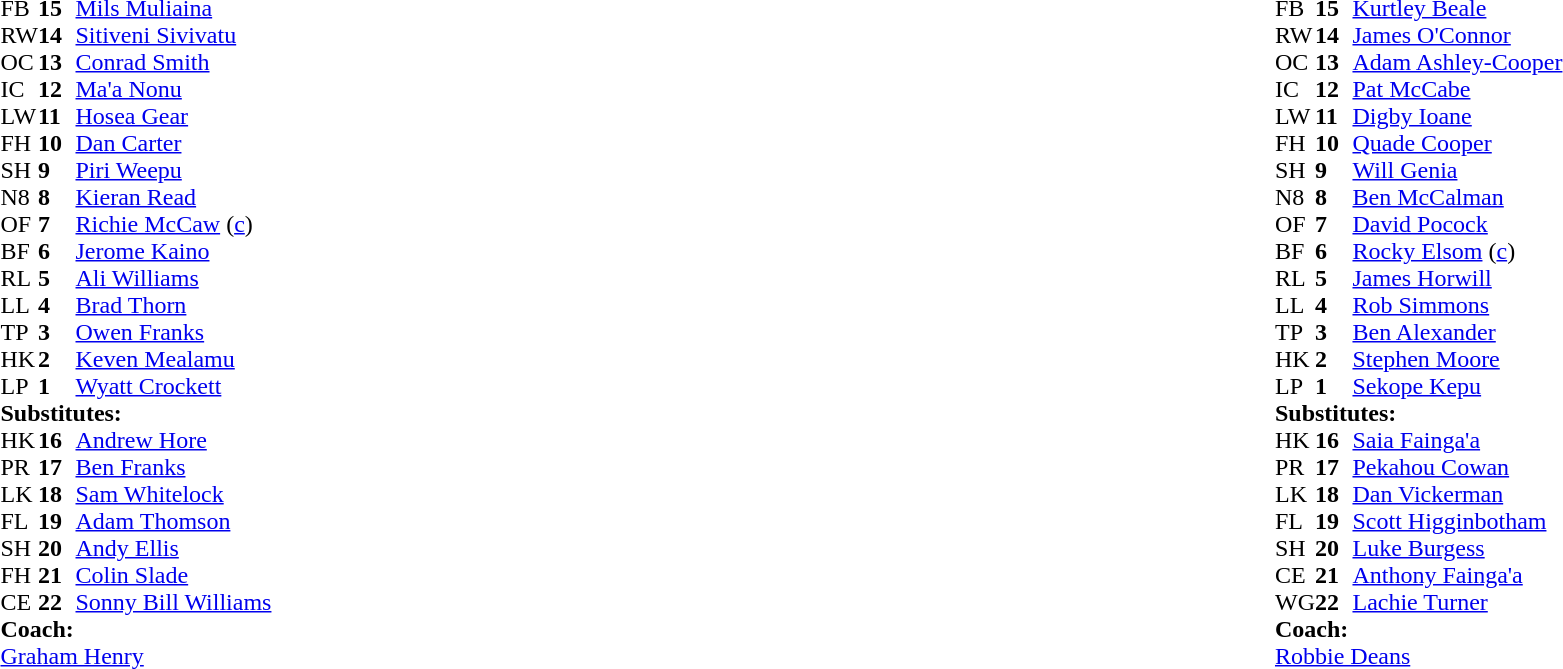<table style="width:100%">
<tr>
<td style="vertical-align:top;width:50%"><br><table cellspacing="0" cellpadding="0">
<tr>
<th width="25"></th>
<th width="25"></th>
</tr>
<tr>
<td>FB</td>
<td><strong>15</strong></td>
<td><a href='#'>Mils Muliaina</a></td>
</tr>
<tr>
<td>RW</td>
<td><strong>14</strong></td>
<td><a href='#'>Sitiveni Sivivatu</a></td>
<td></td>
<td></td>
</tr>
<tr>
<td>OC</td>
<td><strong>13</strong></td>
<td><a href='#'>Conrad Smith</a></td>
</tr>
<tr>
<td>IC</td>
<td><strong>12</strong></td>
<td><a href='#'>Ma'a Nonu</a></td>
<td></td>
<td></td>
</tr>
<tr>
<td>LW</td>
<td><strong>11</strong></td>
<td><a href='#'>Hosea Gear</a></td>
</tr>
<tr>
<td>FH</td>
<td><strong>10</strong></td>
<td><a href='#'>Dan Carter</a></td>
</tr>
<tr>
<td>SH</td>
<td><strong>9</strong></td>
<td><a href='#'>Piri Weepu</a></td>
<td></td>
<td></td>
</tr>
<tr>
<td>N8</td>
<td><strong>8</strong></td>
<td><a href='#'>Kieran Read</a></td>
</tr>
<tr>
<td>OF</td>
<td><strong>7</strong></td>
<td><a href='#'>Richie McCaw</a> (<a href='#'>c</a>)</td>
</tr>
<tr>
<td>BF</td>
<td><strong>6</strong></td>
<td><a href='#'>Jerome Kaino</a></td>
<td></td>
<td></td>
</tr>
<tr>
<td>RL</td>
<td><strong>5</strong></td>
<td><a href='#'>Ali Williams</a></td>
<td></td>
<td></td>
</tr>
<tr>
<td>LL</td>
<td><strong>4</strong></td>
<td><a href='#'>Brad Thorn</a></td>
</tr>
<tr>
<td>TP</td>
<td><strong>3</strong></td>
<td><a href='#'>Owen Franks</a></td>
</tr>
<tr>
<td>HK</td>
<td><strong>2</strong></td>
<td><a href='#'>Keven Mealamu</a></td>
<td></td>
<td></td>
</tr>
<tr>
<td>LP</td>
<td><strong>1</strong></td>
<td><a href='#'>Wyatt Crockett</a></td>
<td></td>
<td></td>
</tr>
<tr>
<td colspan=3><strong>Substitutes:</strong></td>
</tr>
<tr>
<td>HK</td>
<td><strong>16</strong></td>
<td><a href='#'>Andrew Hore</a></td>
<td></td>
<td></td>
</tr>
<tr>
<td>PR</td>
<td><strong>17</strong></td>
<td><a href='#'>Ben Franks</a></td>
<td></td>
<td></td>
</tr>
<tr>
<td>LK</td>
<td><strong>18</strong></td>
<td><a href='#'>Sam Whitelock</a></td>
<td></td>
<td></td>
</tr>
<tr>
<td>FL</td>
<td><strong>19</strong></td>
<td><a href='#'>Adam Thomson</a></td>
<td></td>
<td></td>
</tr>
<tr>
<td>SH</td>
<td><strong>20</strong></td>
<td><a href='#'>Andy Ellis</a></td>
<td></td>
<td></td>
</tr>
<tr>
<td>FH</td>
<td><strong>21</strong></td>
<td><a href='#'>Colin Slade</a></td>
<td></td>
<td></td>
</tr>
<tr>
<td>CE</td>
<td><strong>22</strong></td>
<td><a href='#'>Sonny Bill Williams</a></td>
<td></td>
<td></td>
</tr>
<tr>
<td colspan="3"><strong>Coach:</strong></td>
</tr>
<tr>
<td colspan="4"> <a href='#'>Graham Henry</a></td>
</tr>
</table>
</td>
<td valign="top"></td>
<td style="vertical-align:top;width:50%"><br><table cellspacing="0" cellpadding="0" style="margin:auto">
<tr>
<th width="25"></th>
<th width="25"></th>
</tr>
<tr>
<td>FB</td>
<td><strong>15</strong></td>
<td><a href='#'>Kurtley Beale</a></td>
</tr>
<tr>
<td>RW</td>
<td><strong>14</strong></td>
<td><a href='#'>James O'Connor</a></td>
</tr>
<tr>
<td>OC</td>
<td><strong>13</strong></td>
<td><a href='#'>Adam Ashley-Cooper</a></td>
</tr>
<tr>
<td>IC</td>
<td><strong>12</strong></td>
<td><a href='#'>Pat McCabe</a></td>
</tr>
<tr>
<td>LW</td>
<td><strong>11</strong></td>
<td><a href='#'>Digby Ioane</a></td>
</tr>
<tr>
<td>FH</td>
<td><strong>10</strong></td>
<td><a href='#'>Quade Cooper</a></td>
</tr>
<tr>
<td>SH</td>
<td><strong>9</strong></td>
<td><a href='#'>Will Genia</a></td>
</tr>
<tr>
<td>N8</td>
<td><strong>8</strong></td>
<td><a href='#'>Ben McCalman</a></td>
<td></td>
<td></td>
</tr>
<tr>
<td>OF</td>
<td><strong>7</strong></td>
<td><a href='#'>David Pocock</a></td>
</tr>
<tr>
<td>BF</td>
<td><strong>6</strong></td>
<td><a href='#'>Rocky Elsom</a> (<a href='#'>c</a>)</td>
</tr>
<tr>
<td>RL</td>
<td><strong>5</strong></td>
<td><a href='#'>James Horwill</a></td>
</tr>
<tr>
<td>LL</td>
<td><strong>4</strong></td>
<td><a href='#'>Rob Simmons</a></td>
<td></td>
<td></td>
</tr>
<tr>
<td>TP</td>
<td><strong>3</strong></td>
<td><a href='#'>Ben Alexander</a></td>
</tr>
<tr>
<td>HK</td>
<td><strong>2</strong></td>
<td><a href='#'>Stephen Moore</a></td>
<td></td>
<td></td>
</tr>
<tr>
<td>LP</td>
<td><strong>1</strong></td>
<td><a href='#'>Sekope Kepu</a></td>
</tr>
<tr>
<td colspan=3><strong>Substitutes:</strong></td>
</tr>
<tr>
<td>HK</td>
<td><strong>16</strong></td>
<td><a href='#'>Saia Fainga'a</a></td>
<td></td>
<td></td>
</tr>
<tr>
<td>PR</td>
<td><strong>17</strong></td>
<td><a href='#'>Pekahou Cowan</a></td>
</tr>
<tr>
<td>LK</td>
<td><strong>18</strong></td>
<td><a href='#'>Dan Vickerman</a></td>
<td></td>
<td></td>
</tr>
<tr>
<td>FL</td>
<td><strong>19</strong></td>
<td><a href='#'>Scott Higginbotham</a></td>
<td></td>
<td></td>
</tr>
<tr>
<td>SH</td>
<td><strong>20</strong></td>
<td><a href='#'>Luke Burgess</a></td>
</tr>
<tr>
<td>CE</td>
<td><strong>21</strong></td>
<td><a href='#'>Anthony Fainga'a</a></td>
</tr>
<tr>
<td>WG</td>
<td><strong>22</strong></td>
<td><a href='#'>Lachie Turner</a></td>
</tr>
<tr>
<td colspan="3"><strong>Coach:</strong></td>
</tr>
<tr>
<td colspan="4"> <a href='#'>Robbie Deans</a></td>
</tr>
</table>
</td>
</tr>
</table>
